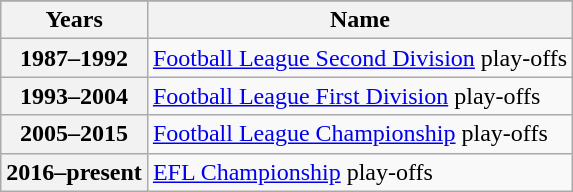<table class="wikitable floatright">
<tr>
</tr>
<tr>
<th scope=col>Years</th>
<th scope=col>Name</th>
</tr>
<tr>
<th scope=row>1987–1992</th>
<td><a href='#'>Football League Second Division</a> play-offs</td>
</tr>
<tr>
<th scope=row>1993–2004</th>
<td><a href='#'>Football League First Division</a> play-offs</td>
</tr>
<tr>
<th scope=row>2005–2015</th>
<td><a href='#'>Football League Championship</a> play-offs</td>
</tr>
<tr>
<th scope=row>2016–present</th>
<td><a href='#'>EFL Championship</a> play-offs</td>
</tr>
</table>
